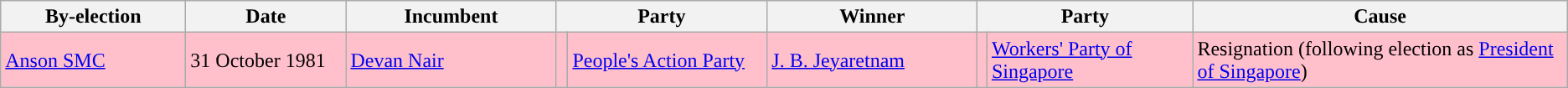<table class="wikitable">
<tr>
<th ! scope="col" width="140px">By-election</th>
<th ! scope="col" width="120px">Date</th>
<th ! scope="col" width="160px">Incumbent</th>
<th ! scope="col" width="200px" colspan=2>Party</th>
<th ! scope="col" width="160px">Winner</th>
<th ! scope="col" width="200px" colspan=2>Party</th>
<th ! scope="col">Cause</th>
</tr>
<tr bgcolor=pink>
<td><a href='#'>Anson SMC</a></td>
<td>31 October 1981</td>
<td><a href='#'>Devan Nair</a></td>
<td></td>
<td><a href='#'>People's Action Party</a></td>
<td><a href='#'>J. B. Jeyaretnam</a></td>
<td></td>
<td><a href='#'>Workers' Party of Singapore</a></td>
<td>Resignation (following election as <a href='#'>President of Singapore</a>)</td>
</tr>
</table>
